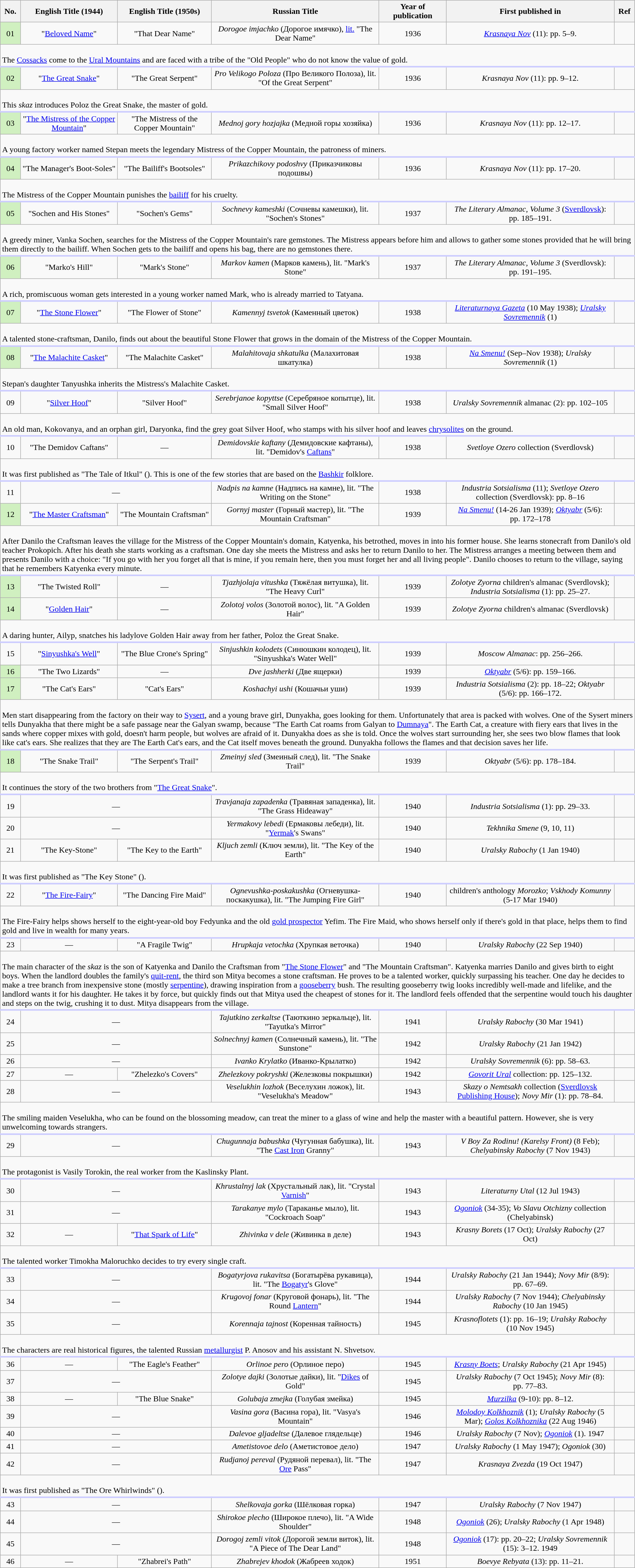<table class="wikitable" style="width: 99%;clear: both; text-align: center;">
<tr>
<th>No.</th>
<th>English Title (1944)</th>
<th>English Title (1950s)</th>
<th>Russian Title</th>
<th>Year of publication</th>
<th>First published in</th>
<th>Ref</th>
</tr>
<tr>
<td style=background:#D0F0C0>01</td>
<td>"<a href='#'>Beloved Name</a>"</td>
<td>"That Dear Name"</td>
<td><em>Dorogoe imjachko</em> (Дорогое имячко), <a href='#'>lit.</a> "The Dear Name"</td>
<td>1936</td>
<td><em><a href='#'>Krasnaya Nov</a></em> (11): pp. 5–9.</td>
<td></td>
</tr>
<tr>
<td colspan="7" style="border-bottom: 3px solid #CCF; text-align: left;"><br>The <a href='#'>Cossacks</a> come to the <a href='#'>Ural Mountains</a> and are faced with a tribe of the "Old People" who do not know the value of gold.</td>
</tr>
<tr>
<td style=background:#D0F0C0>02</td>
<td>"<a href='#'>The Great Snake</a>"</td>
<td>"The Great Serpent"</td>
<td><em>Pro Velikogo Poloza</em> (Про Великого Полоза), lit. "Of the Great Serpent"</td>
<td>1936</td>
<td><em>Krasnaya Nov</em> (11): pp. 9–12.</td>
<td></td>
</tr>
<tr>
<td colspan="7" style="border-bottom: 3px solid #CCF; text-align: left;"><br>This <em>skaz</em> introduces Poloz the Great Snake, the master of gold.</td>
</tr>
<tr>
<td style=background:#D0F0C0>03</td>
<td>"<a href='#'>The Mistress of the Copper Mountain</a>"</td>
<td>"The Mistress of the Copper Mountain"</td>
<td><em>Mednoj gory hozjajka</em> (Медной горы хозяйка)</td>
<td>1936</td>
<td><em>Krasnaya Nov</em> (11): pp. 12–17.</td>
<td></td>
</tr>
<tr>
<td colspan="7" style="border-bottom: 3px solid #CCF; text-align: left;"><br>A young factory worker named Stepan meets the legendary Mistress of the Copper Mountain, the patroness of miners.</td>
</tr>
<tr>
<td style=background:#D0F0C0 id="The Manager's Boot-Soles">04</td>
<td>"The Manager's Boot-Soles"</td>
<td>"The Bailiff's Bootsoles"</td>
<td><em>Prikazchikovy podoshvy</em> (Приказчиковы подошвы)</td>
<td>1936</td>
<td><em>Krasnaya Nov</em> (11): pp. 17–20.</td>
<td></td>
</tr>
<tr>
<td colspan="7" style="border-bottom: 3px solid #CCF; text-align: left;"><br>The Mistress of the Copper Mountain punishes the <a href='#'>bailiff</a> for his cruelty.</td>
</tr>
<tr>
<td style="background:#D0F0C0" id="Sochen and His Stones">05</td>
<td>"Sochen and His Stones"</td>
<td>"Sochen's Gems"</td>
<td><em>Sochnevy kameshki</em> (Сочневы камешки), lit. "Sochen's Stones"</td>
<td>1937</td>
<td><em>The Literary Almanac, Volume 3</em> (<a href='#'>Sverdlovsk</a>): pp. 185–191.</td>
<td></td>
</tr>
<tr>
<td colspan="7" style="border-bottom: 3px solid #CCF; text-align: left;"><br>A greedy miner, Vanka Sochen, searches for the Mistress of the Copper Mountain's rare gemstones. The Mistress appears before him and allows to gather some stones provided that he will bring them directly to the bailiff. When Sochen gets to the bailiff and opens his bag, there are no gemstones there.</td>
</tr>
<tr>
<td style="background:#D0F0C0" id="Marko's Hill">06</td>
<td>"Marko's Hill"</td>
<td>"Mark's Stone"</td>
<td><em>Markov kamen</em> (Марков камень), lit. "Mark's Stone"</td>
<td>1937</td>
<td><em>The Literary Almanac, Volume 3</em> (Sverdlovsk): pp. 191–195.</td>
<td></td>
</tr>
<tr>
<td colspan="7" style="border-bottom: 3px solid #CCF; text-align: left;"><br>A rich, promiscuous woman gets interested in a young worker named Mark, who is already married to Tatyana.</td>
</tr>
<tr>
<td style=background:#D0F0C0>07</td>
<td>"<a href='#'>The Stone Flower</a>"</td>
<td>"The Flower of Stone"</td>
<td><em>Kamennyj tsvetok</em> (Каменный цветок)</td>
<td>1938</td>
<td><em><a href='#'>Literaturnaya Gazeta</a></em> (10 May 1938); <em><a href='#'>Uralsky Sovremennik</a></em> (1)</td>
<td></td>
</tr>
<tr>
<td colspan="7" style="border-bottom: 3px solid #CCF; text-align: left;"><br>A talented stone-craftsman, Danilo, finds out about the beautiful Stone Flower that grows in the domain of the Mistress of the Copper Mountain.</td>
</tr>
<tr>
<td style=background:#D0F0C0>08</td>
<td>"<a href='#'>The Malachite Casket</a>"</td>
<td>"The Malachite Casket"</td>
<td><em>Malahitovaja shkatulka</em> (Малахитовая шкатулка)</td>
<td>1938</td>
<td><em><a href='#'>Na Smenu!</a></em> (Sep–Nov 1938); <em>Uralsky Sovremennik</em> (1)</td>
<td></td>
</tr>
<tr>
<td colspan="7" style="border-bottom: 3px solid #CCF; text-align: left;"><br>Stepan's daughter Tanyushka inherits the Mistress's Malachite Casket.</td>
</tr>
<tr>
<td>09</td>
<td>"<a href='#'>Silver Hoof</a>"</td>
<td>"Silver Hoof"</td>
<td><em>Serebrjanoe kopyttse</em> (Серебряное копытце), lit. "Small Silver Hoof"</td>
<td>1938</td>
<td><em>Uralsky Sovremennik</em> almanac (2): pp. 102–105</td>
<td></td>
</tr>
<tr>
<td colspan="7" style="border-bottom: 3px solid #CCF; text-align: left;"><br>An old man, Kokovanya, and an orphan girl, Daryonka, find the grey goat Silver Hoof, who stamps with his silver hoof and leaves <a href='#'>chrysolites</a> on the ground.</td>
</tr>
<tr>
<td>10</td>
<td id="The Demidov Caftans">"The Demidov Caftans"</td>
<td>—</td>
<td><em>Demidovskie kaftany</em> (Демидовские кафтаны), lit. "Demidov's <a href='#'>Caftans</a>"</td>
<td>1938</td>
<td><em>Svetloye Ozero</em> collection (Sverdlovsk)</td>
<td></td>
</tr>
<tr>
<td colspan="7" style="border-bottom: 3px solid #CCF; text-align: left;"><br>It was first published as "The Tale of Itkul" (). This is one of the few stories that are based on the <a href='#'>Bashkir</a> folklore.</td>
</tr>
<tr>
<td>11</td>
<td id="The Writing on the Stone" colspan="2">—</td>
<td><em>Nadpis na kamne</em> (Надпись на камне), lit. "The Writing on the Stone"</td>
<td>1938</td>
<td><em>Industria Sotsialisma</em> (11); <em>Svetloye Ozero</em> collection (Sverdlovsk): pp. 8–16</td>
<td></td>
</tr>
<tr>
<td style=background:#D0F0C0>12</td>
<td>"<a href='#'>The Master Craftsman</a>"</td>
<td>"The Mountain Craftsman"</td>
<td><em>Gornyj master</em> (Горный мастер), lit. "The Mountain Craftsman"</td>
<td>1939</td>
<td><em><a href='#'>Na Smenu!</a></em> (14-26 Jan 1939); <em><a href='#'>Oktyabr</a></em> (5/6): pp. 172–178</td>
<td></td>
</tr>
<tr>
<td colspan="7" style="border-bottom: 3px solid #CCF; text-align: left;"><br>After Danilo the Craftsman leaves the village for the Mistress of the Copper Mountain's domain, Katyenka, his betrothed, moves in into his former house. She learns stonecraft from Danilo's old teacher Prokopich. After his death she starts working as a craftsman. One day she meets the Mistress and asks her to return Danilo to her. The Mistress arranges a meeting between them and presents Danilo with a choice: "If you go with her you forget all that is mine, if you remain here, then you must forget her and all living people". Danilo chooses to return to the village, saying that he remembers Katyenka every minute.</td>
</tr>
<tr>
<td style=background:#D0F0C0>13</td>
<td id="The Twisted Roll">"The Twisted Roll"</td>
<td>—</td>
<td><em>Tjazhjolaja vitushka</em> (Тяжёлая витушка), lit. "The Heavy Сurl"</td>
<td>1939</td>
<td><em>Zolotye Zyorna</em> children's almanac (Sverdlovsk); <em>Industria Sotsialisma</em> (1): pp. 25–27.</td>
<td></td>
</tr>
<tr>
<td style=background:#D0F0C0>14</td>
<td>"<a href='#'>Golden Hair</a>"</td>
<td>—</td>
<td><em>Zolotoj volos</em> (Золотой волос), lit. "A Golden Hair"</td>
<td>1939</td>
<td><em>Zolotye Zyorna</em> children's almanac (Sverdlovsk)</td>
<td></td>
</tr>
<tr>
<td colspan="7" style="border-bottom: 3px solid #CCF; text-align: left;"><br>A daring hunter, Ailyp, snatches his ladylove Golden Hair away from her father, Poloz the Great Snake.</td>
</tr>
<tr>
<td>15</td>
<td>"<a href='#'>Sinyushka's Well</a>"</td>
<td>"The Blue Crone's Spring"</td>
<td><em>Sinjushkin kolodets</em> (Синюшкин колодец), lit. "Sinyushka's Water Well"</td>
<td>1939</td>
<td><em>Moscow Almanac</em>: pp. 256–266.</td>
<td></td>
</tr>
<tr>
<td style=background:#D0F0C0>16</td>
<td id="The Two Lizards">"The Two Lizards"</td>
<td>—</td>
<td><em>Dve jashherki</em> (Две ящерки)</td>
<td>1939</td>
<td><em><a href='#'>Oktyabr</a></em> (5/6): pp. 159–166.</td>
<td></td>
</tr>
<tr>
<td style=background:#D0F0C0>17</td>
<td id="Cat's Ears">"The Cat's Ears"</td>
<td>"Cat's Ears"</td>
<td><em>Koshachyi ushi</em> (Кошачьи уши)</td>
<td>1939</td>
<td><em>Industria Sotsialisma</em> (2): pp. 18–22; <em>Oktyabr</em> (5/6): pp. 166–172.</td>
<td></td>
</tr>
<tr>
<td colspan="7" style="border-bottom: 3px solid #CCF; text-align: left;"><br>Men start disappearing from the factory on their way to <a href='#'>Sysert</a>, and a young brave girl, Dunyakha, goes looking for them. Unfortunately that area is packed with wolves. One of the Sysert miners tells Dunyakha that there might be a safe passage near the Galyan swamp, because "The Earth Cat roams from Galyan to <a href='#'>Dumnaya</a>". The Earth Cat, a creature with fiery ears that lives in the sands where copper mixes with gold, doesn't harm people, but wolves are afraid of it. Dunyakha does as she is told. Once the wolves start surrounding her, she sees two blow  flames that look like cat's ears. She realizes that they are The Earth Cat's ears, and the Cat itself moves beneath the ground. Dunyakha follows the flames and that decision saves her life.</td>
</tr>
<tr>
<td style=background:#D0F0C0>18</td>
<td id="The Snake Trail">"The Snake Trail"</td>
<td>"The Serpent's Trail"</td>
<td><em>Zmeinyj sled</em> (Змеиный след), lit. "The Snake Trail"</td>
<td>1939</td>
<td><em>Oktyabr</em> (5/6): pp. 178–184.</td>
<td></td>
</tr>
<tr>
<td colspan="7" style="border-bottom: 3px solid #CCF; text-align: left;"><br>It continues the story of the two brothers from "<a href='#'>The Great Snake</a>".</td>
</tr>
<tr>
<td>19</td>
<td id="The Grass Hideaway"  colspan="2">—</td>
<td><em>Travjanaja zapadenka</em> (Травяная западенка), lit. "The Grass Hideaway"</td>
<td>1940</td>
<td><em>Industria Sotsialisma</em> (1): pp. 29–33.</td>
<td></td>
</tr>
<tr>
<td>20</td>
<td id="Yermak's Swans" colspan="2">—</td>
<td><em>Yermakovy lebedi</em> (Ермаковы лебеди), lit. "<a href='#'>Yermak</a>'s Swans"</td>
<td>1940</td>
<td><em>Tekhnika Smene</em> (9, 10, 11)</td>
<td></td>
</tr>
<tr>
<td>21</td>
<td id="The Key to the Earth">"The Key-Stone"</td>
<td>"The Key to the Earth"</td>
<td><em>Kljuch zemli</em> (Ключ земли), lit. "The Key of the Earth"</td>
<td>1940</td>
<td><em>Uralsky Rabochy</em> (1 Jan 1940)</td>
<td></td>
</tr>
<tr>
<td colspan="7" style="border-bottom: 3px solid #CCF; text-align: left;"><br>It was first published as "The Key Stone" ().</td>
</tr>
<tr>
<td>22</td>
<td>"<a href='#'>The Fire-Fairy</a>"</td>
<td>"The Dancing Fire Maid"</td>
<td><em>Ognevushka-poskakushka</em> (Огневушка-поскакушка), lit. "The Jumping Fire Girl"</td>
<td>1940</td>
<td>children's anthology <em>Morozko</em>; <em>Vskhody Komunny</em> (5-17 Mar 1940)</td>
<td></td>
</tr>
<tr>
<td colspan="7" style="border-bottom: 3px solid #CCF; text-align: left;"><br>The Fire-Fairy helps shows herself to the eight-year-old boy Fedyunka and the old <a href='#'>gold prospector</a> Yefim. The Fire Maid, who shows herself only if there's gold in that place, helps them to find gold and live in wealth for many years.</td>
</tr>
<tr>
<td>23</td>
<td id="A Fragile Twig">—</td>
<td>"A Fragile Twig"</td>
<td><em>Hrupkaja vetochka</em> (Хрупкая веточка)</td>
<td>1940</td>
<td><em>Uralsky Rabochy</em> (22 Sep 1940)</td>
<td></td>
</tr>
<tr>
<td colspan="7" style="border-bottom: 3px solid #CCF; text-align: left;"><br>The main character of the <em>skaz</em> is the son of Katyenka and Danilo the Craftsman from "<a href='#'>The Stone Flower</a>" and "The Mountain Craftsman". Katyenka marries Danilo and gives birth to eight boys. When the landlord doubles the family's <a href='#'>quit-rent</a>, the third son Mitya becomes a stone craftsman. He proves to be a talented worker, quickly surpassing his teacher. One day he decides to make a tree branch from inexpensive stone (mostly <a href='#'>serpentine</a>), drawing inspiration from a <a href='#'>gooseberry</a> bush. The resulting gooseberry twig looks incredibly well-made and lifelike, and the landlord wants it for his daughter. He takes it by force, but quickly finds out that Mitya used the cheapest of stones for it. The landlord feels offended that the serpentine would touch his daughter and steps on the twig, crushing it to dust. Mitya disappears from the village.</td>
</tr>
<tr>
<td>24</td>
<td id="Tayutka's Mirror" colspan="2">—</td>
<td><em>Tajutkino zerkaltse</em> (Таюткино зеркальце), lit. "Tayutka's Mirror"</td>
<td>1941</td>
<td><em>Uralsky Rabochy</em> (30 Mar 1941)</td>
<td></td>
</tr>
<tr>
<td>25</td>
<td id="The Sunstone" colspan="2">—</td>
<td><em>Solnechnyj kamen</em> (Солнечный камень), lit. "The Sunstone"</td>
<td>1942</td>
<td><em>Uralsky Rabochy</em> (21 Jan 1942)</td>
<td></td>
</tr>
<tr>
<td>26</td>
<td id="Ivanko Krylatko" colspan="2">—</td>
<td><em>Ivanko Krylatko</em> (Иванко-Крылатко)</td>
<td>1942</td>
<td><em>Uralsky Sovremennik</em> (6): pp. 58–63.</td>
<td></td>
</tr>
<tr>
<td>27</td>
<td id="Zhelezko's Covers">—</td>
<td>"Zhelezko's Covers"</td>
<td><em>Zhelezkovy pokryshki</em> (Железковы покрышки)</td>
<td>1942</td>
<td><em><a href='#'>Govorit Ural</a></em> collection: pp. 125–132.</td>
<td></td>
</tr>
<tr>
<td>28</td>
<td id="Veselukha's Meadow" colspan="2">—</td>
<td><em>Veselukhin lozhok</em> (Веселухин ложок), lit. "Veselukha's Meadow"</td>
<td>1943</td>
<td><em>Skazy o Nemtsakh</em> collection (<a href='#'>Sverdlovsk Publishing House</a>); <em>Novy Mir</em> (1): pp. 78–84.</td>
<td></td>
</tr>
<tr>
<td colspan="7" style="border-bottom: 3px solid #CCF; text-align: left;"><br>The smiling maiden Veselukha, who can be found on the blossoming meadow, can treat the miner to a glass of wine and help the master with a beautiful pattern. However, she is very unwelcoming towards strangers.</td>
</tr>
<tr>
<td>29</td>
<td id="The Cast Iron Granny" colspan="2">—</td>
<td><em>Chugunnaja babushka</em> (Чугунная бабушка), lit. "The <a href='#'>Cast Iron</a> Granny"</td>
<td>1943</td>
<td><em>V Boy Za Rodinu! (Karelsy Front)</em> (8 Feb); <em>Chelyabinsky Rabochy</em> (7 Nov 1943)</td>
<td></td>
</tr>
<tr>
<td colspan="7" style="border-bottom: 3px solid #CCF; text-align: left;"><br>The protagonist is Vasily Torokin, the real worker from the Kaslinsky Plant.</td>
</tr>
<tr>
<td>30</td>
<td id="Crystal Varnish" colspan="2">—</td>
<td><em>Khrustalnyj lak</em> (Хрустальный лак), lit. "Crystal <a href='#'>Varnish</a>"</td>
<td>1943</td>
<td><em>Literaturny Utal</em> (12 Jul 1943)</td>
<td></td>
</tr>
<tr>
<td>31</td>
<td id="Cockroach Soap" colspan="2">—</td>
<td><em>Tarakanye mylo</em> (Тараканье мыло), lit. "Cockroach Soap"</td>
<td>1943</td>
<td><em><a href='#'>Ogoniok</a></em> (34-35); <em>Vo Slavu Otchizny</em> collection (Chelyabinsk)</td>
<td></td>
</tr>
<tr>
<td>32</td>
<td>—</td>
<td>"<a href='#'>That Spark of Life</a>"</td>
<td><em>Zhivinka v dele</em> (Живинка в деле)</td>
<td>1943</td>
<td><em>Krasny Borets</em> (17 Oct); <em>Uralsky Rabochy</em> (27 Oct)</td>
<td></td>
</tr>
<tr>
<td colspan="7" style="border-bottom: 3px solid #CCF; text-align: left;"><br>The talented worker Timokha Maloruchko decides to try every single craft.</td>
</tr>
<tr>
<td>33</td>
<td id="The Bogatyr's Glove" colspan="2">—</td>
<td><em>Bogatyrjova rukavitsa</em> (Богатырёва рукавица), lit. "The <a href='#'>Bogatyr</a>'s Glove"</td>
<td>1944</td>
<td><em>Uralsky Rabochy</em> (21 Jan 1944); <em>Novy Mir</em> (8/9): pp. 67–69.</td>
<td></td>
</tr>
<tr>
<td>34</td>
<td id="The Round Lantern" colspan="2">—</td>
<td><em>Krugovoj fonar</em> (Круговой фонарь), lit. "The Round <a href='#'>Lantern</a>"</td>
<td>1944</td>
<td><em>Uralsky Rabochy</em> (7 Nov 1944); <em>Chelyabinsky Rabochy</em> (10 Jan 1945)</td>
<td></td>
</tr>
<tr>
<td>35</td>
<td colspan="2">—</td>
<td><em>Korennaja tajnost</em> (Коренная тайность)</td>
<td>1945</td>
<td><em>Krasnoflotets</em> (1): pp. 16–19; <em>Uralsky Rabochy</em> (10 Nov 1945)</td>
<td></td>
</tr>
<tr>
<td colspan="7" style="border-bottom: 3px solid #CCF; text-align: left;"><br>The characters are real historical figures, the talented Russian <a href='#'>metallurgist</a> P. Anosov and his assistant N. Shvetsov.</td>
</tr>
<tr>
<td>36</td>
<td id="The Eagle's Feather">—</td>
<td>"The Eagle's Feather"</td>
<td><em>Orlinoe pero</em> (Орлиное перо)</td>
<td>1945</td>
<td><em><a href='#'>Krasny Boets</a></em>; <em>Uralsky Rabochy</em> (21 Apr 1945)</td>
<td></td>
</tr>
<tr>
<td>37</td>
<td id="Dikes of Gold" colspan="2">—</td>
<td><em>Zolotye dajki</em> (Золотые дайки), lit. "<a href='#'>Dikes</a> of Gold"</td>
<td>1945</td>
<td><em>Uralsky Rabochy</em> (7 Oct 1945); <em>Novy Mir</em> (8): pp. 77–83.</td>
<td></td>
</tr>
<tr>
<td>38</td>
<td id="The Blue Snake">—</td>
<td>"The Blue Snake"</td>
<td><em>Golubaja zmejka</em> (Голубая змейка)</td>
<td>1945</td>
<td><em><a href='#'>Murzilka</a></em> (9-10): pp. 8–12.</td>
<td></td>
</tr>
<tr>
<td>39</td>
<td id="Vasya's Mountain" colspan="2">—</td>
<td><em>Vasina gora</em> (Васина гора), lit. "Vasya's Mountain"</td>
<td>1946</td>
<td><em><a href='#'>Molodoy Kolkhoznik</a></em> (1); <em>Uralsky Rabochy</em> (5 Mar); <em><a href='#'>Golos Kolkhoznika</a></em> (22 Aug 1946)</td>
<td></td>
</tr>
<tr>
<td>40</td>
<td id="Dalevoe glyadeltse" colspan="2">—</td>
<td><em>Dalevoe gljadeltse</em> (Далевое глядельце)</td>
<td>1946</td>
<td><em>Uralsky Rabochy</em> (7 Nov); <em><a href='#'>Ogoniok</a></em> (1). 1947</td>
<td></td>
</tr>
<tr>
<td>41</td>
<td colspan="2">—</td>
<td><em>Ametistovoe delo</em> (Аметистовое дело)</td>
<td>1947</td>
<td><em>Uralsky Rabochy</em> (1 May 1947); <em>Ogoniok</em> (30)</td>
<td></td>
</tr>
<tr>
<td>42</td>
<td colspan="2">—</td>
<td><em>Rudjanoj pereval</em> (Рудяной перевал), lit. "The <a href='#'>Ore</a> Pass"</td>
<td>1947</td>
<td><em>Krasnaya Zvezda</em> (19 Oct 1947)</td>
<td></td>
</tr>
<tr>
<td colspan="7" style="border-bottom: 3px solid #CCF; text-align: left;"><br>It was first published as "The Ore Whirlwinds" ().</td>
</tr>
<tr>
<td>43</td>
<td colspan="2">—</td>
<td><em>Shelkovaja gorka</em> (Шёлковая горка)</td>
<td>1947</td>
<td><em>Uralsky Rabochy</em> (7 Nov 1947)</td>
<td></td>
</tr>
<tr>
<td>44</td>
<td id="A Wide Shoulder" colspan="2">—</td>
<td><em>Shirokoe plecho</em> (Широкое плечо), lit. "A Wide Shoulder"</td>
<td>1948</td>
<td><em><a href='#'>Ogoniok</a></em> (26); <em>Uralsky Rabochy</em> (1 Apr 1948)</td>
<td></td>
</tr>
<tr>
<td>45</td>
<td id="A Piece of The Dear Land" colspan="2">—</td>
<td><em>Dorogoj zemli vitok</em> (Дорогой земли виток), lit. "A Piece of The Dear Land"</td>
<td>1948</td>
<td><em><a href='#'>Ogoniok</a></em> (17): pp. 20–22; <em>Uralsky Sovremennik</em> (15): 3–12. 1949</td>
<td></td>
</tr>
<tr>
<td>46</td>
<td id="Zhabrei's Path">—</td>
<td>"Zhabrei's Path"</td>
<td><em>Zhabrejev khodok</em> (Жабреев ходок)</td>
<td>1951</td>
<td><em>Boevye Rebyata</em> (13): pp. 11–21.</td>
<td></td>
</tr>
</table>
